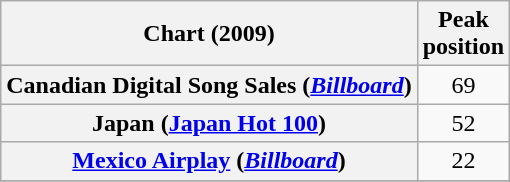<table class="wikitable sortable plainrowheaders" style="text-align:center">
<tr>
<th scope="col">Chart (2009)</th>
<th scope="col">Peak<br> position</th>
</tr>
<tr>
<th scope="row">Canadian Digital Song Sales (<em><a href='#'>Billboard</a></em>)</th>
<td align="center">69</td>
</tr>
<tr>
<th scope="row">Japan (<a href='#'>Japan Hot 100</a>)</th>
<td style="text-align:center">52</td>
</tr>
<tr>
<th scope="row"><a href='#'>Mexico Airplay</a> (<em><a href='#'>Billboard</a></em>)</th>
<td style="text-align:center">22</td>
</tr>
<tr>
</tr>
<tr>
</tr>
<tr>
</tr>
<tr>
</tr>
<tr>
</tr>
</table>
